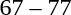<table style="text-align:center;">
<tr>
<th width=200></th>
<th width=100></th>
<th width=200></th>
<th></th>
</tr>
<tr>
<td align=right></td>
<td>67 – 77</td>
<td align=left><strong></strong></td>
</tr>
</table>
